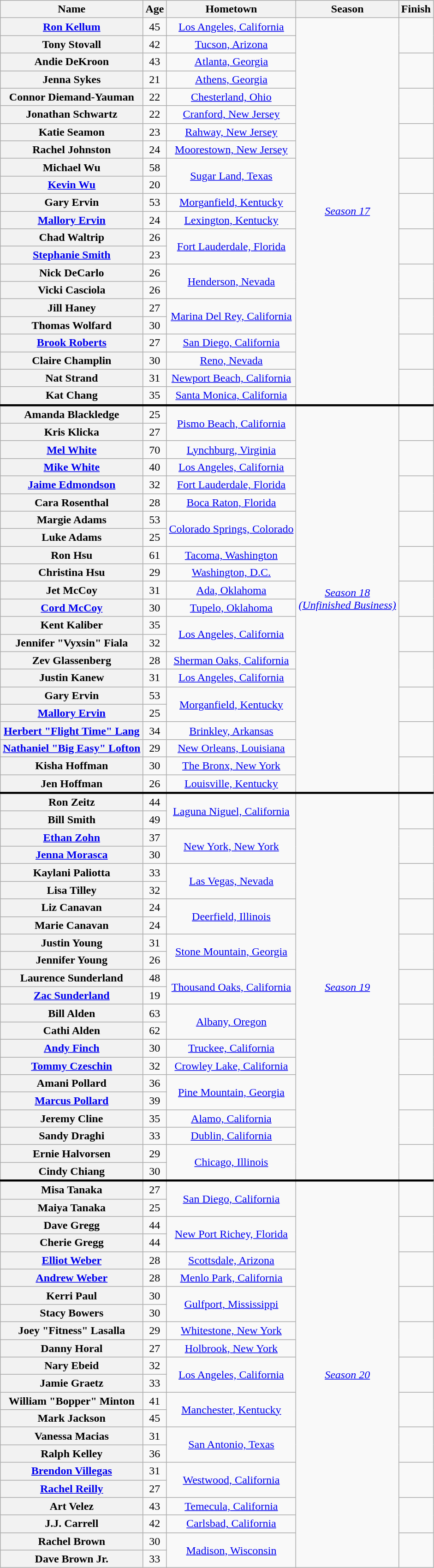<table class="wikitable sortable" style="text-align:center;">
<tr>
<th scope="col">Name</th>
<th scope="col">Age</th>
<th scope="col" class=unsortable>Hometown</th>
<th scope="col" class=unsortable>Season</th>
<th scope="col">Finish</th>
</tr>
<tr>
<th scope="row"><a href='#'>Ron Kellum</a></th>
<td>45</td>
<td><a href='#'>Los Angeles, California</a></td>
<td rowspan="22"> <a href='#'><em>Season 17</em></a></td>
<td rowspan="2"></td>
</tr>
<tr>
<th scope="row">Tony Stovall</th>
<td>42</td>
<td><a href='#'>Tucson, Arizona</a></td>
</tr>
<tr>
<th scope="row">Andie DeKroon</th>
<td>43</td>
<td><a href='#'>Atlanta, Georgia</a></td>
<td rowspan="2"></td>
</tr>
<tr>
<th scope="row">Jenna Sykes</th>
<td>21</td>
<td><a href='#'>Athens, Georgia</a></td>
</tr>
<tr>
<th scope="row">Connor Diemand-Yauman</th>
<td>22</td>
<td><a href='#'>Chesterland, Ohio</a></td>
<td rowspan="2"></td>
</tr>
<tr>
<th scope="row">Jonathan Schwartz</th>
<td>22</td>
<td><a href='#'>Cranford, New Jersey</a></td>
</tr>
<tr>
<th scope="row">Katie Seamon</th>
<td>23</td>
<td><a href='#'>Rahway, New Jersey</a></td>
<td rowspan="2"></td>
</tr>
<tr>
<th scope="row">Rachel Johnston</th>
<td>24</td>
<td><a href='#'>Moorestown, New Jersey</a></td>
</tr>
<tr>
<th scope="row">Michael Wu</th>
<td>58</td>
<td rowspan="2"><a href='#'>Sugar Land, Texas</a></td>
<td rowspan="2"></td>
</tr>
<tr>
<th scope="row"><a href='#'>Kevin Wu</a></th>
<td>20</td>
</tr>
<tr>
<th scope="row">Gary Ervin</th>
<td>53</td>
<td><a href='#'>Morganfield, Kentucky</a></td>
<td rowspan="2"></td>
</tr>
<tr>
<th scope="row"><a href='#'>Mallory Ervin</a></th>
<td>24</td>
<td><a href='#'>Lexington, Kentucky</a></td>
</tr>
<tr>
<th scope="row">Chad Waltrip</th>
<td>26</td>
<td rowspan="2"><a href='#'>Fort Lauderdale, Florida</a></td>
<td rowspan="2"></td>
</tr>
<tr>
<th scope="row"><a href='#'>Stephanie Smith</a></th>
<td>23</td>
</tr>
<tr>
<th scope="row">Nick DeCarlo</th>
<td>26</td>
<td rowspan="2"><a href='#'>Henderson, Nevada</a></td>
<td rowspan="2"></td>
</tr>
<tr>
<th scope="row">Vicki Casciola</th>
<td>26</td>
</tr>
<tr>
<th scope="row">Jill Haney</th>
<td>27</td>
<td rowspan="2"><a href='#'>Marina Del Rey, California</a></td>
<td rowspan="2"></td>
</tr>
<tr>
<th scope="row">Thomas Wolfard</th>
<td>30</td>
</tr>
<tr>
<th scope="row"><a href='#'>Brook Roberts</a></th>
<td>27</td>
<td><a href='#'>San Diego, California</a></td>
<td rowspan="2"></td>
</tr>
<tr>
<th scope="row">Claire Champlin</th>
<td>30</td>
<td><a href='#'>Reno, Nevada</a></td>
</tr>
<tr>
<th scope="row">Nat Strand</th>
<td>31</td>
<td><a href='#'>Newport Beach, California</a></td>
<td rowspan="2"></td>
</tr>
<tr>
<th scope="row">Kat Chang</th>
<td>35</td>
<td><a href='#'>Santa Monica, California</a></td>
</tr>
<tr style="border-top:3px solid">
<th scope="row">Amanda Blackledge</th>
<td>25</td>
<td rowspan="2"><a href='#'>Pismo Beach, California</a></td>
<td rowspan="22"><a href='#'><em>Season 18<br>(Unfinished Business)</em></a></td>
<td rowspan="2"></td>
</tr>
<tr>
<th scope="row">Kris Klicka</th>
<td>27</td>
</tr>
<tr>
<th scope="row"><a href='#'>Mel White</a></th>
<td>70</td>
<td><a href='#'>Lynchburg, Virginia</a></td>
<td rowspan="2"></td>
</tr>
<tr>
<th scope="row"><a href='#'>Mike White</a></th>
<td>40</td>
<td><a href='#'>Los Angeles, California</a></td>
</tr>
<tr>
<th scope="row"><a href='#'>Jaime Edmondson</a></th>
<td>32</td>
<td><a href='#'>Fort Lauderdale, Florida</a></td>
<td rowspan="2"></td>
</tr>
<tr>
<th scope="row">Cara Rosenthal</th>
<td>28</td>
<td><a href='#'>Boca Raton, Florida</a></td>
</tr>
<tr>
<th scope="row">Margie Adams</th>
<td>53</td>
<td rowspan="2"><a href='#'>Colorado Springs, Colorado</a></td>
<td rowspan="2"></td>
</tr>
<tr>
<th scope="row">Luke Adams</th>
<td>25</td>
</tr>
<tr>
<th scope="row">Ron Hsu</th>
<td>61</td>
<td><a href='#'>Tacoma, Washington</a></td>
<td rowspan="2"></td>
</tr>
<tr>
<th scope="row">Christina Hsu</th>
<td>29</td>
<td><a href='#'>Washington, D.C.</a></td>
</tr>
<tr>
<th scope="row">Jet McCoy</th>
<td>31</td>
<td><a href='#'>Ada, Oklahoma</a></td>
<td rowspan="2"></td>
</tr>
<tr>
<th scope="row"><a href='#'>Cord McCoy</a></th>
<td>30</td>
<td><a href='#'>Tupelo, Oklahoma</a></td>
</tr>
<tr>
<th scope="row">Kent Kaliber</th>
<td>35</td>
<td rowspan="2"><a href='#'>Los Angeles, California</a></td>
<td rowspan="2"></td>
</tr>
<tr>
<th scope="row">Jennifer "Vyxsin" Fiala</th>
<td>32</td>
</tr>
<tr>
<th scope="row">Zev Glassenberg</th>
<td>28</td>
<td><a href='#'>Sherman Oaks, California</a></td>
<td rowspan="2"></td>
</tr>
<tr>
<th scope="row">Justin Kanew</th>
<td>31</td>
<td><a href='#'>Los Angeles, California</a></td>
</tr>
<tr>
<th scope="row">Gary Ervin</th>
<td>53</td>
<td rowspan="2"><a href='#'>Morganfield, Kentucky</a></td>
<td rowspan="2"></td>
</tr>
<tr>
<th scope="row"><a href='#'>Mallory Ervin</a></th>
<td>25</td>
</tr>
<tr>
<th scope="row"><a href='#'>Herbert "Flight Time" Lang</a></th>
<td>34</td>
<td><a href='#'>Brinkley, Arkansas</a></td>
<td rowspan="2"></td>
</tr>
<tr>
<th scope="row"><a href='#'>Nathaniel "Big Easy" Lofton</a></th>
<td>29</td>
<td><a href='#'>New Orleans, Louisiana</a></td>
</tr>
<tr>
<th scope="row">Kisha Hoffman</th>
<td>30</td>
<td><a href='#'>The Bronx, New York</a></td>
<td rowspan="2"></td>
</tr>
<tr>
<th scope="row">Jen Hoffman</th>
<td>26</td>
<td><a href='#'>Louisville, Kentucky</a></td>
</tr>
<tr style="border-top:3px solid">
<th scope="row">Ron Zeitz</th>
<td>44</td>
<td rowspan="2"><a href='#'>Laguna Niguel, California</a></td>
<td rowspan="22"><a href='#'><em>Season 19</em></a></td>
<td rowspan="2"></td>
</tr>
<tr>
<th scope="row">Bill Smith</th>
<td>49</td>
</tr>
<tr>
<th scope="row"><a href='#'>Ethan Zohn</a></th>
<td>37</td>
<td rowspan="2"><a href='#'>New York, New York</a></td>
<td rowspan="2"></td>
</tr>
<tr>
<th scope="row"><a href='#'>Jenna Morasca</a></th>
<td>30</td>
</tr>
<tr>
<th scope="row">Kaylani Paliotta</th>
<td>33</td>
<td rowspan="2"><a href='#'>Las Vegas, Nevada</a></td>
<td rowspan="2"></td>
</tr>
<tr>
<th scope="row">Lisa Tilley</th>
<td>32</td>
</tr>
<tr>
<th scope="row">Liz Canavan</th>
<td>24</td>
<td rowspan="2"><a href='#'>Deerfield, Illinois</a></td>
<td rowspan="2"></td>
</tr>
<tr>
<th scope="row">Marie Canavan</th>
<td>24</td>
</tr>
<tr>
<th scope="row">Justin Young</th>
<td>31</td>
<td rowspan="2"><a href='#'>Stone Mountain, Georgia</a></td>
<td rowspan="2"></td>
</tr>
<tr>
<th scope="row">Jennifer Young</th>
<td>26</td>
</tr>
<tr>
<th scope="row">Laurence Sunderland</th>
<td>48</td>
<td rowspan="2"><a href='#'>Thousand Oaks, California</a></td>
<td rowspan="2"></td>
</tr>
<tr>
<th scope="row"><a href='#'>Zac Sunderland</a></th>
<td>19</td>
</tr>
<tr>
<th scope="row">Bill Alden</th>
<td>63</td>
<td rowspan="2"><a href='#'>Albany, Oregon</a></td>
<td rowspan="2"></td>
</tr>
<tr>
<th scope="row">Cathi Alden</th>
<td>62</td>
</tr>
<tr>
<th scope="row"><a href='#'>Andy Finch</a></th>
<td>30</td>
<td><a href='#'>Truckee, California</a></td>
<td rowspan="2"></td>
</tr>
<tr>
<th scope="row"><a href='#'>Tommy Czeschin</a></th>
<td>32</td>
<td><a href='#'>Crowley Lake, California</a></td>
</tr>
<tr>
<th scope="row">Amani Pollard</th>
<td>36</td>
<td rowspan="2"><a href='#'>Pine Mountain, Georgia</a></td>
<td rowspan="2"></td>
</tr>
<tr>
<th scope="row"><a href='#'>Marcus Pollard</a></th>
<td>39</td>
</tr>
<tr>
<th scope="row">Jeremy Cline</th>
<td>35</td>
<td><a href='#'>Alamo, California</a></td>
<td rowspan="2"></td>
</tr>
<tr>
<th scope="row">Sandy Draghi</th>
<td>33</td>
<td><a href='#'>Dublin, California</a></td>
</tr>
<tr>
<th scope="row">Ernie Halvorsen</th>
<td>29</td>
<td rowspan="2"><a href='#'>Chicago, Illinois</a></td>
<td rowspan="2"></td>
</tr>
<tr>
<th scope="row">Cindy Chiang</th>
<td>30</td>
</tr>
<tr style="border-top:3px solid">
<th scope="row">Misa Tanaka</th>
<td>27</td>
<td rowspan="2"><a href='#'>San Diego, California</a></td>
<td rowspan="22"><a href='#'><em>Season 20</em></a></td>
<td rowspan="2"></td>
</tr>
<tr>
<th scope="row">Maiya Tanaka</th>
<td>25</td>
</tr>
<tr>
<th scope="row">Dave Gregg</th>
<td>44</td>
<td rowspan="2"><a href='#'>New Port Richey, Florida</a></td>
<td rowspan="2"></td>
</tr>
<tr>
<th scope="row">Cherie Gregg</th>
<td>44</td>
</tr>
<tr>
<th scope="row"><a href='#'>Elliot Weber</a></th>
<td>28</td>
<td><a href='#'>Scottsdale, Arizona</a></td>
<td rowspan="2"></td>
</tr>
<tr>
<th scope="row"><a href='#'>Andrew Weber</a></th>
<td>28</td>
<td><a href='#'>Menlo Park, California</a></td>
</tr>
<tr>
<th scope="row">Kerri Paul</th>
<td>30</td>
<td rowspan="2"><a href='#'>Gulfport, Mississippi</a></td>
<td rowspan="2"></td>
</tr>
<tr>
<th scope="row">Stacy Bowers</th>
<td>30</td>
</tr>
<tr>
<th scope="row">Joey "Fitness" Lasalla</th>
<td>29</td>
<td><a href='#'>Whitestone, New York</a></td>
<td rowspan="2"></td>
</tr>
<tr>
<th scope="row">Danny Horal</th>
<td>27</td>
<td><a href='#'>Holbrook, New York</a></td>
</tr>
<tr>
<th scope="row">Nary Ebeid</th>
<td>32</td>
<td rowspan="2"><a href='#'>Los Angeles, California</a></td>
<td rowspan="2"></td>
</tr>
<tr>
<th scope="row">Jamie Graetz</th>
<td>33</td>
</tr>
<tr>
<th scope="row">William "Bopper" Minton</th>
<td>41</td>
<td rowspan="2"><a href='#'>Manchester, Kentucky</a></td>
<td rowspan="2"></td>
</tr>
<tr>
<th scope="row">Mark Jackson</th>
<td>45</td>
</tr>
<tr>
<th scope="row">Vanessa Macias</th>
<td>31</td>
<td rowspan="2"><a href='#'>San Antonio, Texas</a></td>
<td rowspan="2"></td>
</tr>
<tr>
<th scope="row">Ralph Kelley</th>
<td>36</td>
</tr>
<tr>
<th scope="row"><a href='#'>Brendon Villegas</a></th>
<td>31</td>
<td rowspan="2"><a href='#'>Westwood, California</a></td>
<td rowspan="2"></td>
</tr>
<tr>
<th scope="row"><a href='#'>Rachel Reilly</a></th>
<td>27</td>
</tr>
<tr>
<th scope="row">Art Velez</th>
<td>43</td>
<td><a href='#'>Temecula, California</a></td>
<td rowspan="2"></td>
</tr>
<tr>
<th scope="row">J.J. Carrell</th>
<td>42</td>
<td><a href='#'>Carlsbad, California</a></td>
</tr>
<tr>
<th scope="row">Rachel Brown</th>
<td>30</td>
<td rowspan="2"><a href='#'>Madison, Wisconsin</a></td>
<td rowspan="2"></td>
</tr>
<tr>
<th scope="row">Dave Brown Jr.</th>
<td>33</td>
</tr>
</table>
